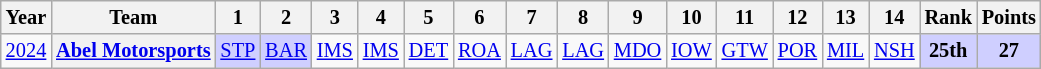<table class="wikitable" style="text-align:center; font-size:85%">
<tr>
<th>Year</th>
<th>Team</th>
<th>1</th>
<th>2</th>
<th>3</th>
<th>4</th>
<th>5</th>
<th>6</th>
<th>7</th>
<th>8</th>
<th>9</th>
<th>10</th>
<th>11</th>
<th>12</th>
<th>13</th>
<th>14</th>
<th>Rank</th>
<th>Points</th>
</tr>
<tr>
<td><a href='#'>2024</a></td>
<th nowrap><a href='#'>Abel Motorsports</a></th>
<td style="background:#CFCFFF;"><a href='#'>STP</a><br></td>
<td style="background:#CFCFFF;"><a href='#'>BAR</a><br></td>
<td style="background:#;"><a href='#'>IMS</a><br></td>
<td style="background:#;"><a href='#'>IMS</a><br></td>
<td style="background:#;"><a href='#'>DET</a><br></td>
<td style="background:#;"><a href='#'>ROA</a><br></td>
<td style="background:#;"><a href='#'>LAG</a><br></td>
<td style="background:#;"><a href='#'>LAG</a><br></td>
<td style="background:#;"><a href='#'>MDO</a><br></td>
<td style="background:#;"><a href='#'>IOW</a><br></td>
<td style="background:#;"><a href='#'>GTW</a><br></td>
<td style="background:#;"><a href='#'>POR</a><br></td>
<td style="background:#;"><a href='#'>MIL</a><br></td>
<td style="background:#;"><a href='#'>NSH</a><br></td>
<th style="background:#CFCFFF;">25th</th>
<th style="background:#CFCFFF;">27</th>
</tr>
</table>
